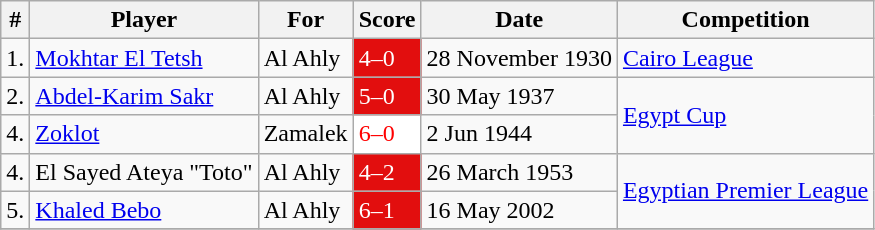<table class="wikitable">
<tr>
<th>#</th>
<th>Player</th>
<th>For</th>
<th>Score</th>
<th>Date</th>
<th>Competition</th>
</tr>
<tr>
<td>1.</td>
<td> <a href='#'>Mokhtar El Tetsh</a></td>
<td>Al Ahly</td>
<td style="background:#E20E0E;color:white;">4–0</td>
<td>28 November 1930</td>
<td><a href='#'>Cairo League</a></td>
</tr>
<tr>
<td>2.</td>
<td> <a href='#'>Abdel-Karim Sakr</a></td>
<td>Al Ahly</td>
<td style="background:#E20E0E;color:white;">5–0</td>
<td>30 May 1937</td>
<td rowspan="2"><a href='#'>Egypt Cup</a></td>
</tr>
<tr>
<td>4.</td>
<td> <a href='#'>Zoklot</a></td>
<td>Zamalek</td>
<td style="background:#fff;color:red;">6–0</td>
<td>2 Jun 1944</td>
</tr>
<tr>
<td>4.</td>
<td> El Sayed Ateya "Toto"</td>
<td>Al Ahly</td>
<td style="background:#E20E0E;color:white;">4–2</td>
<td>26 March 1953</td>
<td rowspan="2"><a href='#'>Egyptian Premier League</a></td>
</tr>
<tr>
<td>5.</td>
<td> <a href='#'>Khaled Bebo</a></td>
<td>Al Ahly</td>
<td style="background:#E20E0E;color:white;">6–1</td>
<td>16 May 2002</td>
</tr>
<tr>
</tr>
</table>
